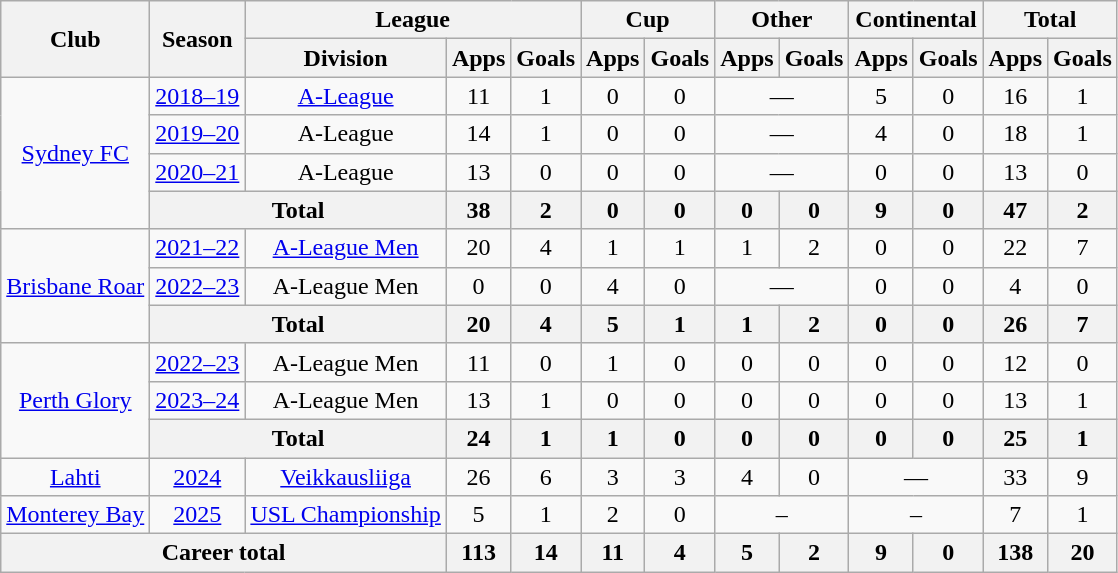<table class="wikitable" border="1" style="font-size:100%; text-align: center;">
<tr>
<th rowspan="2">Club</th>
<th rowspan="2">Season</th>
<th colspan="3">League</th>
<th colspan="2">Cup</th>
<th colspan="2">Other</th>
<th colspan="2">Continental</th>
<th colspan="2">Total</th>
</tr>
<tr>
<th>Division</th>
<th>Apps</th>
<th>Goals</th>
<th>Apps</th>
<th>Goals</th>
<th>Apps</th>
<th>Goals</th>
<th>Apps</th>
<th>Goals</th>
<th>Apps</th>
<th>Goals</th>
</tr>
<tr>
<td rowspan=4><a href='#'>Sydney FC</a></td>
<td><a href='#'>2018–19</a></td>
<td><a href='#'>A-League</a></td>
<td>11</td>
<td>1</td>
<td>0</td>
<td>0</td>
<td colspan="2">—</td>
<td>5</td>
<td>0</td>
<td>16</td>
<td>1</td>
</tr>
<tr>
<td><a href='#'>2019–20</a></td>
<td>A-League</td>
<td>14</td>
<td>1</td>
<td>0</td>
<td>0</td>
<td colspan="2">—</td>
<td>4</td>
<td>0</td>
<td>18</td>
<td>1</td>
</tr>
<tr>
<td><a href='#'>2020–21</a></td>
<td>A-League</td>
<td>13</td>
<td>0</td>
<td>0</td>
<td>0</td>
<td colspan="2">—</td>
<td>0</td>
<td>0</td>
<td>13</td>
<td>0</td>
</tr>
<tr>
<th colspan=2>Total</th>
<th>38</th>
<th>2</th>
<th>0</th>
<th>0</th>
<th>0</th>
<th>0</th>
<th>9</th>
<th>0</th>
<th>47</th>
<th>2</th>
</tr>
<tr>
<td rowspan=3><a href='#'>Brisbane Roar</a></td>
<td><a href='#'>2021–22</a></td>
<td><a href='#'>A-League Men</a></td>
<td>20</td>
<td>4</td>
<td>1</td>
<td>1</td>
<td>1</td>
<td>2</td>
<td>0</td>
<td>0</td>
<td>22</td>
<td>7</td>
</tr>
<tr>
<td><a href='#'>2022–23</a></td>
<td>A-League Men</td>
<td>0</td>
<td>0</td>
<td>4</td>
<td>0</td>
<td colspan="2">—</td>
<td>0</td>
<td>0</td>
<td>4</td>
<td>0</td>
</tr>
<tr>
<th colspan=2>Total</th>
<th>20</th>
<th>4</th>
<th>5</th>
<th>1</th>
<th>1</th>
<th>2</th>
<th>0</th>
<th>0</th>
<th>26</th>
<th>7</th>
</tr>
<tr>
<td rowspan=3><a href='#'>Perth Glory</a></td>
<td><a href='#'>2022–23</a></td>
<td>A-League Men</td>
<td>11</td>
<td>0</td>
<td>1</td>
<td>0</td>
<td>0</td>
<td>0</td>
<td>0</td>
<td>0</td>
<td>12</td>
<td>0</td>
</tr>
<tr>
<td><a href='#'>2023–24</a></td>
<td>A-League Men</td>
<td>13</td>
<td>1</td>
<td>0</td>
<td>0</td>
<td>0</td>
<td>0</td>
<td>0</td>
<td>0</td>
<td>13</td>
<td>1</td>
</tr>
<tr>
<th colspan=2>Total</th>
<th>24</th>
<th>1</th>
<th>1</th>
<th>0</th>
<th>0</th>
<th>0</th>
<th>0</th>
<th>0</th>
<th>25</th>
<th>1</th>
</tr>
<tr>
<td><a href='#'>Lahti</a></td>
<td><a href='#'>2024</a></td>
<td><a href='#'>Veikkausliiga</a></td>
<td>26</td>
<td>6</td>
<td>3</td>
<td>3</td>
<td>4</td>
<td>0</td>
<td colspan = "2">—</td>
<td>33</td>
<td>9</td>
</tr>
<tr>
<td><a href='#'>Monterey Bay</a></td>
<td><a href='#'>2025</a></td>
<td><a href='#'>USL Championship</a></td>
<td>5</td>
<td>1</td>
<td>2</td>
<td>0</td>
<td COLSPAN=2>–</td>
<td colspan=2>–</td>
<td>7</td>
<td>1</td>
</tr>
<tr>
<th colspan=3>Career total</th>
<th>113</th>
<th>14</th>
<th>11</th>
<th>4</th>
<th>5</th>
<th>2</th>
<th>9</th>
<th>0</th>
<th>138</th>
<th>20</th>
</tr>
</table>
